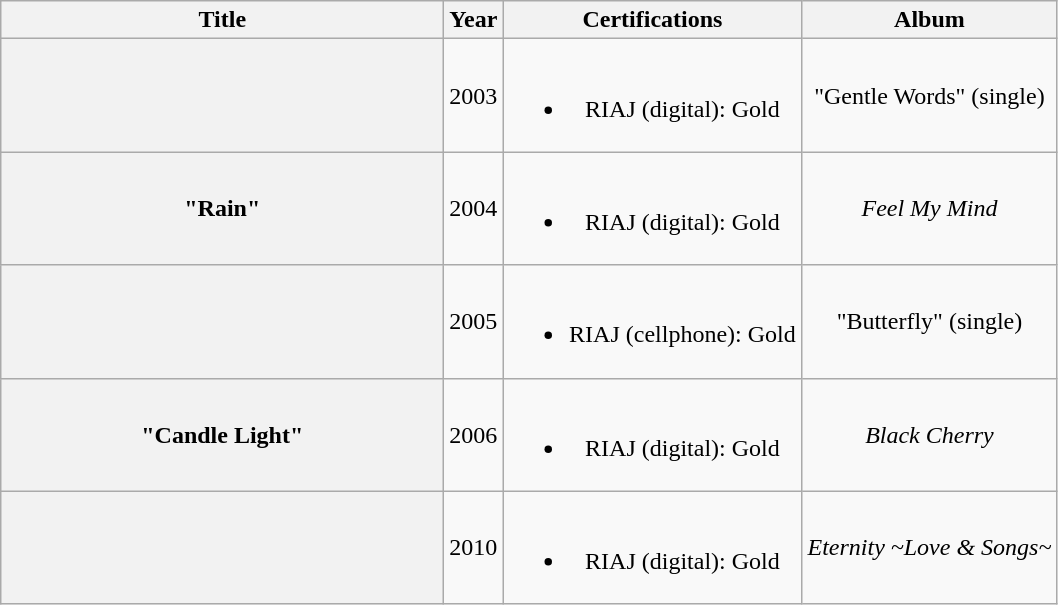<table class="wikitable plainrowheaders" style="text-align:center;">
<tr>
<th scope="col" style="width:18em;">Title</th>
<th scope="col">Year</th>
<th scope="col" style="width:12em;">Certifications</th>
<th scope="col">Album</th>
</tr>
<tr>
<th scope="row"></th>
<td>2003</td>
<td><br><ul><li>RIAJ <span>(digital)</span>: Gold</li></ul></td>
<td>"Gentle Words" <span>(single)</span></td>
</tr>
<tr>
<th scope="row">"Rain"</th>
<td>2004</td>
<td><br><ul><li>RIAJ <span>(digital)</span>: Gold</li></ul></td>
<td><em>Feel My Mind</em></td>
</tr>
<tr>
<th scope="row"></th>
<td>2005</td>
<td><br><ul><li>RIAJ <span>(cellphone)</span>: Gold</li></ul></td>
<td>"Butterfly" <span>(single)</span></td>
</tr>
<tr>
<th scope="row">"Candle Light"</th>
<td>2006</td>
<td><br><ul><li>RIAJ <span>(digital)</span>: Gold</li></ul></td>
<td><em>Black Cherry</em></td>
</tr>
<tr>
<th scope="row"></th>
<td>2010</td>
<td><br><ul><li>RIAJ <span>(digital)</span>: Gold</li></ul></td>
<td><em>Eternity ~Love & Songs~</em></td>
</tr>
</table>
